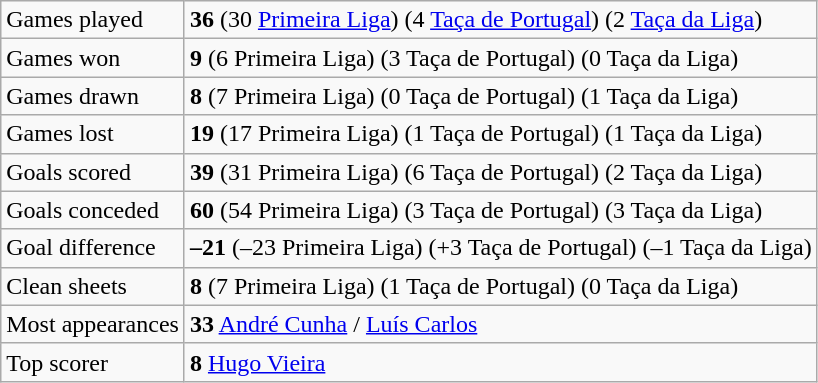<table class="wikitable">
<tr>
<td>Games played</td>
<td><strong>36</strong> (30 <a href='#'>Primeira Liga</a>) (4 <a href='#'>Taça de Portugal</a>) (2 <a href='#'>Taça da Liga</a>)</td>
</tr>
<tr>
<td>Games won</td>
<td><strong>9</strong> (6 Primeira Liga) (3 Taça de Portugal) (0 Taça da Liga)</td>
</tr>
<tr>
<td>Games drawn</td>
<td><strong>8</strong> (7 Primeira Liga) (0 Taça de Portugal) (1 Taça da Liga)</td>
</tr>
<tr>
<td>Games lost</td>
<td><strong>19</strong> (17 Primeira Liga) (1 Taça de Portugal) (1 Taça da Liga)</td>
</tr>
<tr>
<td>Goals scored</td>
<td><strong>39</strong> (31 Primeira Liga) (6 Taça de Portugal) (2 Taça da Liga)</td>
</tr>
<tr>
<td>Goals conceded</td>
<td><strong>60</strong> (54 Primeira Liga) (3 Taça de Portugal) (3 Taça da Liga)</td>
</tr>
<tr>
<td>Goal difference</td>
<td><strong>–21</strong> (–23 Primeira Liga) (+3 Taça de Portugal) (–1 Taça da Liga)</td>
</tr>
<tr>
<td>Clean sheets</td>
<td><strong>8</strong> (7 Primeira Liga) (1 Taça de Portugal) (0 Taça da Liga)</td>
</tr>
<tr>
<td>Most appearances</td>
<td><strong>33</strong>  <a href='#'>André Cunha</a> /  <a href='#'>Luís Carlos</a></td>
</tr>
<tr>
<td>Top scorer</td>
<td><strong>8</strong>  <a href='#'>Hugo Vieira</a></td>
</tr>
</table>
